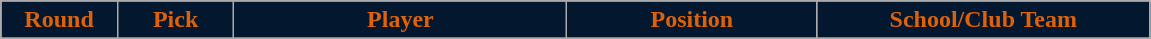<table class="wikitable sortable sortable">
<tr>
<th style=" background:#03182f;color:#df6108;" width="7%">Round</th>
<th style=" background:#03182f;color:#df6108;" width="7%">Pick</th>
<th style=" background:#03182f;color:#df6108;" width="20%">Player</th>
<th style=" background:#03182f;color:#df6108;" width="15%">Position</th>
<th style=" background:#03182f;color:#df6108;" width="20%">School/Club Team</th>
</tr>
<tr>
</tr>
</table>
